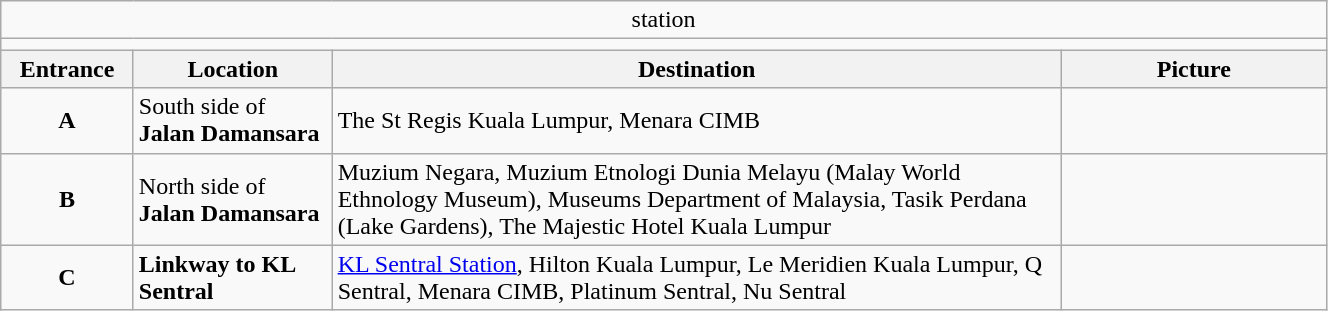<table class="wikitable" style="width:70%">
<tr>
<td colspan=4 align="center"> station</td>
</tr>
<tr>
<td colspan=4 align="center" bgcolor=></td>
</tr>
<tr>
<th style="width:10%">Entrance</th>
<th style="width:15%">Location</th>
<th style="width:55%">Destination</th>
<th style="width:20%">Picture</th>
</tr>
<tr>
<td align="center"><strong><span>A</span></strong></td>
<td>South side of <strong>Jalan Damansara</strong></td>
<td>The St Regis Kuala Lumpur, Menara CIMB</td>
<td></td>
</tr>
<tr>
<td align="center"><strong><span>B</span></strong></td>
<td>North side of <strong>Jalan Damansara</strong></td>
<td>Muzium Negara, Muzium Etnologi Dunia Melayu (Malay World Ethnology Museum), Museums Department of Malaysia, Tasik Perdana (Lake Gardens), The Majestic Hotel Kuala Lumpur</td>
<td></td>
</tr>
<tr>
<td align="center"><strong><span>C</span></strong></td>
<td><strong>Linkway to KL Sentral</strong></td>
<td><a href='#'>KL Sentral Station</a>, Hilton Kuala Lumpur, Le Meridien Kuala Lumpur, Q Sentral, Menara CIMB, Platinum Sentral, Nu Sentral</td>
<td></td>
</tr>
</table>
